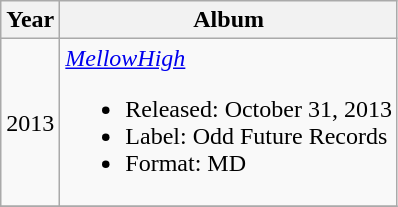<table class="wikitable">
<tr>
<th>Year</th>
<th>Album</th>
</tr>
<tr>
<td align="center">2013</td>
<td><em><a href='#'>MellowHigh</a></em><br><ul><li>Released: October 31, 2013</li><li>Label: Odd Future Records</li><li>Format: MD</li></ul></td>
</tr>
<tr>
</tr>
</table>
